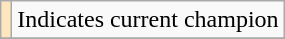<table class="wikitable">
<tr>
<th style="background-color:#FFE6BD"></th>
<td>Indicates current champion</td>
</tr>
<tr>
</tr>
</table>
